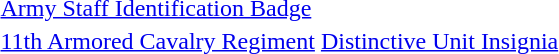<table>
<tr>
<td></td>
<td><a href='#'>Army Staff Identification Badge</a></td>
</tr>
<tr>
<td></td>
<td><a href='#'>11th Armored Cavalry Regiment</a> <a href='#'>Distinctive Unit Insignia</a></td>
</tr>
</table>
